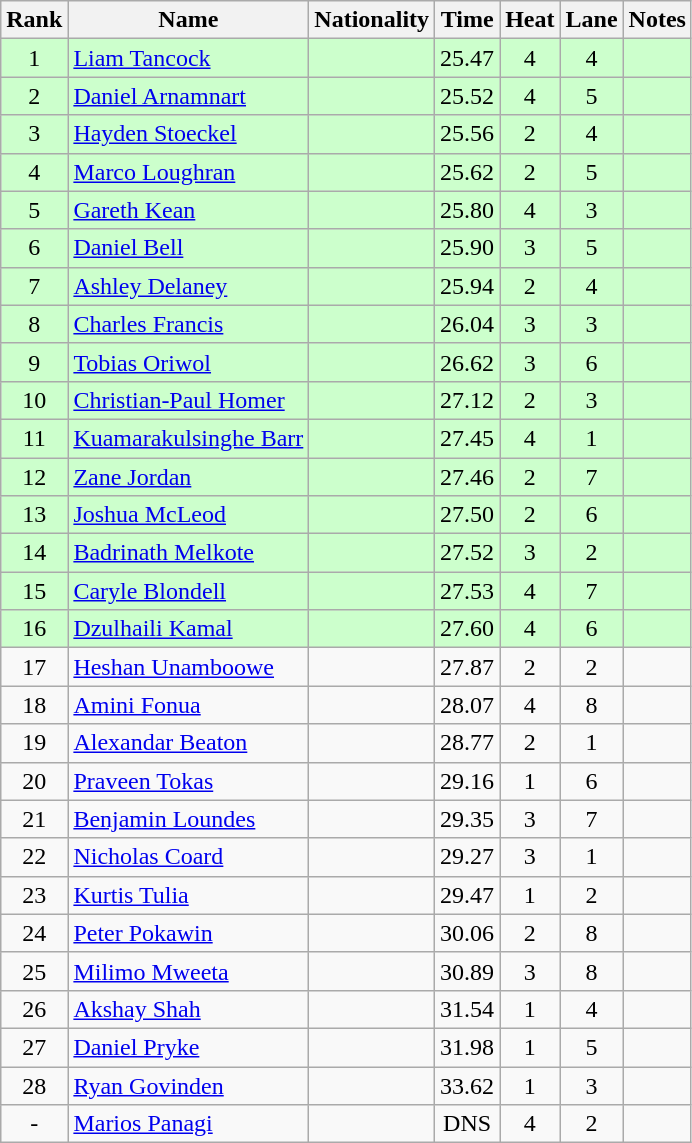<table class="wikitable sortable" style="text-align:center">
<tr>
<th>Rank</th>
<th>Name</th>
<th>Nationality</th>
<th>Time</th>
<th>Heat</th>
<th>Lane</th>
<th>Notes</th>
</tr>
<tr bgcolor=ccffcc>
<td>1</td>
<td align=left><a href='#'>Liam Tancock</a></td>
<td align=left></td>
<td>25.47</td>
<td>4</td>
<td>4</td>
<td></td>
</tr>
<tr bgcolor=ccffcc>
<td>2</td>
<td align=left><a href='#'>Daniel Arnamnart</a></td>
<td align=left></td>
<td>25.52</td>
<td>4</td>
<td>5</td>
<td></td>
</tr>
<tr bgcolor=ccffcc>
<td>3</td>
<td align=left><a href='#'>Hayden Stoeckel</a></td>
<td align=left></td>
<td>25.56</td>
<td>2</td>
<td>4</td>
<td></td>
</tr>
<tr bgcolor=ccffcc>
<td>4</td>
<td align=left><a href='#'>Marco Loughran</a></td>
<td align=left></td>
<td>25.62</td>
<td>2</td>
<td>5</td>
<td></td>
</tr>
<tr bgcolor=ccffcc>
<td>5</td>
<td align=left><a href='#'>Gareth Kean</a></td>
<td align=left></td>
<td>25.80</td>
<td>4</td>
<td>3</td>
<td></td>
</tr>
<tr bgcolor=ccffcc>
<td>6</td>
<td align=left><a href='#'>Daniel Bell</a></td>
<td align=left></td>
<td>25.90</td>
<td>3</td>
<td>5</td>
<td></td>
</tr>
<tr bgcolor=ccffcc>
<td>7</td>
<td align=left><a href='#'>Ashley Delaney</a></td>
<td align=left></td>
<td>25.94</td>
<td>2</td>
<td>4</td>
<td></td>
</tr>
<tr bgcolor=ccffcc>
<td>8</td>
<td align=left><a href='#'>Charles Francis</a></td>
<td align=left></td>
<td>26.04</td>
<td>3</td>
<td>3</td>
<td></td>
</tr>
<tr bgcolor=ccffcc>
<td>9</td>
<td align=left><a href='#'>Tobias Oriwol</a></td>
<td align=left></td>
<td>26.62</td>
<td>3</td>
<td>6</td>
<td></td>
</tr>
<tr bgcolor=ccffcc>
<td>10</td>
<td align=left><a href='#'>Christian-Paul Homer</a></td>
<td align=left></td>
<td>27.12</td>
<td>2</td>
<td>3</td>
<td></td>
</tr>
<tr bgcolor=ccffcc>
<td>11</td>
<td align=left><a href='#'>Kuamarakulsinghe Barr</a></td>
<td align=left></td>
<td>27.45</td>
<td>4</td>
<td>1</td>
<td></td>
</tr>
<tr bgcolor=ccffcc>
<td>12</td>
<td align=left><a href='#'>Zane Jordan</a></td>
<td align=left></td>
<td>27.46</td>
<td>2</td>
<td>7</td>
<td></td>
</tr>
<tr bgcolor=ccffcc>
<td>13</td>
<td align=left><a href='#'>Joshua McLeod</a></td>
<td align=left></td>
<td>27.50</td>
<td>2</td>
<td>6</td>
<td></td>
</tr>
<tr bgcolor=ccffcc>
<td>14</td>
<td align=left><a href='#'>Badrinath Melkote</a></td>
<td align=left></td>
<td>27.52</td>
<td>3</td>
<td>2</td>
<td></td>
</tr>
<tr bgcolor=ccffcc>
<td>15</td>
<td align=left><a href='#'>Caryle Blondell</a></td>
<td align=left></td>
<td>27.53</td>
<td>4</td>
<td>7</td>
<td></td>
</tr>
<tr bgcolor=ccffcc>
<td>16</td>
<td align=left><a href='#'>Dzulhaili Kamal</a></td>
<td align=left></td>
<td>27.60</td>
<td>4</td>
<td>6</td>
<td></td>
</tr>
<tr>
<td>17</td>
<td align=left><a href='#'>Heshan Unamboowe</a></td>
<td align=left></td>
<td>27.87</td>
<td>2</td>
<td>2</td>
<td></td>
</tr>
<tr>
<td>18</td>
<td align=left><a href='#'>Amini Fonua</a></td>
<td align=left></td>
<td>28.07</td>
<td>4</td>
<td>8</td>
<td></td>
</tr>
<tr>
<td>19</td>
<td align=left><a href='#'>Alexandar Beaton</a></td>
<td align=left></td>
<td>28.77</td>
<td>2</td>
<td>1</td>
<td></td>
</tr>
<tr>
<td>20</td>
<td align=left><a href='#'>Praveen Tokas</a></td>
<td align=left></td>
<td>29.16</td>
<td>1</td>
<td>6</td>
<td></td>
</tr>
<tr>
<td>21</td>
<td align=left><a href='#'>Benjamin Loundes</a></td>
<td align=left></td>
<td>29.35</td>
<td>3</td>
<td>7</td>
<td></td>
</tr>
<tr>
<td>22</td>
<td align=left><a href='#'>Nicholas Coard</a></td>
<td align=left></td>
<td>29.27</td>
<td>3</td>
<td>1</td>
<td></td>
</tr>
<tr>
<td>23</td>
<td align=left><a href='#'>Kurtis Tulia</a></td>
<td align=left></td>
<td>29.47</td>
<td>1</td>
<td>2</td>
<td></td>
</tr>
<tr>
<td>24</td>
<td align=left><a href='#'>Peter Pokawin</a></td>
<td align=left></td>
<td>30.06</td>
<td>2</td>
<td>8</td>
<td></td>
</tr>
<tr>
<td>25</td>
<td align=left><a href='#'>Milimo Mweeta</a></td>
<td align=left></td>
<td>30.89</td>
<td>3</td>
<td>8</td>
<td></td>
</tr>
<tr>
<td>26</td>
<td align=left><a href='#'>Akshay Shah</a></td>
<td align=left></td>
<td>31.54</td>
<td>1</td>
<td>4</td>
<td></td>
</tr>
<tr>
<td>27</td>
<td align=left><a href='#'>Daniel Pryke</a></td>
<td align=left></td>
<td>31.98</td>
<td>1</td>
<td>5</td>
<td></td>
</tr>
<tr>
<td>28</td>
<td align=left><a href='#'>Ryan Govinden</a></td>
<td align=left></td>
<td>33.62</td>
<td>1</td>
<td>3</td>
<td></td>
</tr>
<tr>
<td>-</td>
<td align=left><a href='#'>Marios Panagi</a></td>
<td align=left></td>
<td>DNS</td>
<td>4</td>
<td>2</td>
<td></td>
</tr>
</table>
